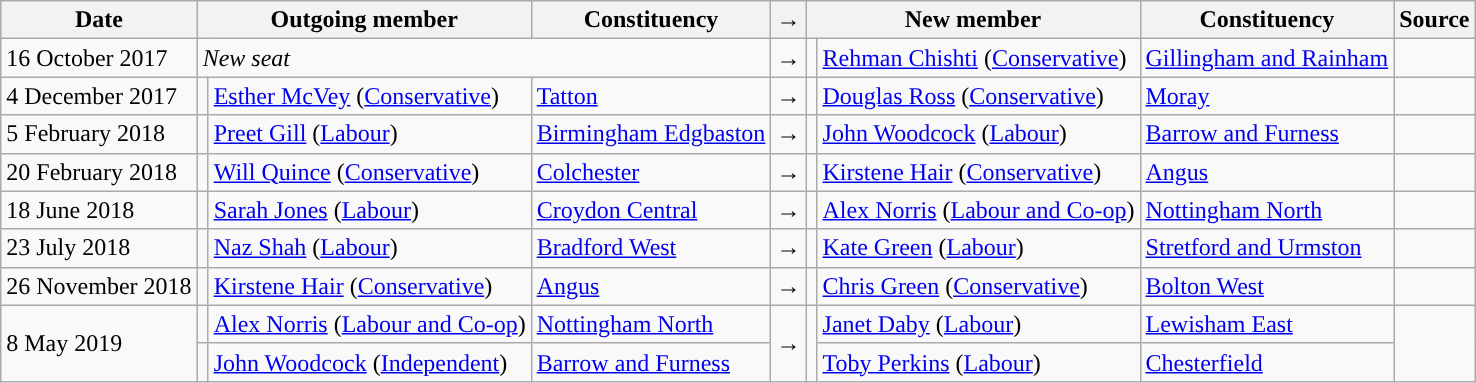<table class="wikitable">
<tr>
<th valign="top">Date</th>
<th colspan="2" valign="top">Outgoing member</th>
<th valign="top">Constituency</th>
<th>→</th>
<th colspan="2" valign="top">New member</th>
<th valign="top">Constituency</th>
<th valign="top">Source</th>
</tr>
<tr>
<td>16 October 2017</td>
<td colspan=3><em>New seat</em></td>
<td>→</td>
<td style="color:inherit;background:"></td>
<td><a href='#'>Rehman Chishti</a> (<a href='#'>Conservative</a>)</td>
<td><a href='#'>Gillingham and Rainham</a></td>
<td></td>
</tr>
<tr>
<td>4 December 2017</td>
<td style="color:inherit;background:"></td>
<td><a href='#'>Esther McVey</a> (<a href='#'>Conservative</a>)</td>
<td><a href='#'>Tatton</a></td>
<td>→</td>
<td style="color:inherit;background:"></td>
<td><a href='#'>Douglas Ross</a> (<a href='#'>Conservative</a>)</td>
<td><a href='#'>Moray</a></td>
<td></td>
</tr>
<tr>
<td>5 February 2018</td>
<td style="color:inherit;background:"></td>
<td><a href='#'>Preet Gill</a> (<a href='#'>Labour</a>)</td>
<td><a href='#'>Birmingham Edgbaston</a></td>
<td>→</td>
<td style="color:inherit;background:"></td>
<td><a href='#'>John Woodcock</a> (<a href='#'>Labour</a>)</td>
<td><a href='#'>Barrow and Furness</a></td>
<td></td>
</tr>
<tr>
<td>20 February 2018</td>
<td style="color:inherit;background:"></td>
<td><a href='#'>Will Quince</a> (<a href='#'>Conservative</a>)</td>
<td><a href='#'>Colchester</a></td>
<td>→</td>
<td style="color:inherit;background:"></td>
<td><a href='#'>Kirstene Hair</a> (<a href='#'>Conservative</a>)</td>
<td><a href='#'>Angus</a></td>
<td></td>
</tr>
<tr>
<td>18 June 2018</td>
<td style="color:inherit;background:"></td>
<td><a href='#'>Sarah Jones</a> (<a href='#'>Labour</a>)</td>
<td><a href='#'>Croydon Central</a></td>
<td>→</td>
<td style="color:inherit;background:"></td>
<td><a href='#'>Alex Norris</a> (<a href='#'>Labour and Co-op</a>)</td>
<td><a href='#'>Nottingham North</a></td>
<td></td>
</tr>
<tr>
<td>23 July 2018</td>
<td style="color:inherit;background:"></td>
<td><a href='#'>Naz Shah</a> (<a href='#'>Labour</a>)</td>
<td><a href='#'>Bradford West</a></td>
<td>→</td>
<td style="color:inherit;background:"></td>
<td><a href='#'>Kate Green</a> (<a href='#'>Labour</a>)</td>
<td><a href='#'>Stretford and Urmston</a></td>
<td></td>
</tr>
<tr>
<td>26 November 2018</td>
<td style="color:inherit;background:"></td>
<td><a href='#'>Kirstene Hair</a> (<a href='#'>Conservative</a>)</td>
<td><a href='#'>Angus</a></td>
<td>→</td>
<td style="color:inherit;background:"></td>
<td><a href='#'>Chris Green</a> (<a href='#'>Conservative</a>)</td>
<td><a href='#'>Bolton West</a></td>
<td></td>
</tr>
<tr>
<td rowspan=2>8 May 2019</td>
<td style="color:inherit;background:"></td>
<td><a href='#'>Alex Norris</a> (<a href='#'>Labour and Co-op</a>)</td>
<td><a href='#'>Nottingham North</a></td>
<td rowspan=2>→</td>
<td rowspan=2 style="color:inherit;background:"></td>
<td><a href='#'>Janet Daby</a> (<a href='#'>Labour</a>)</td>
<td><a href='#'>Lewisham East</a></td>
<td rowspan=2></td>
</tr>
<tr>
<td style="color:inherit;background:"></td>
<td><a href='#'>John Woodcock</a> (<a href='#'>Independent</a>)</td>
<td><a href='#'>Barrow and Furness</a></td>
<td><a href='#'>Toby Perkins</a> (<a href='#'>Labour</a>)</td>
<td><a href='#'>Chesterfield</a></td>
</tr>
</table>
